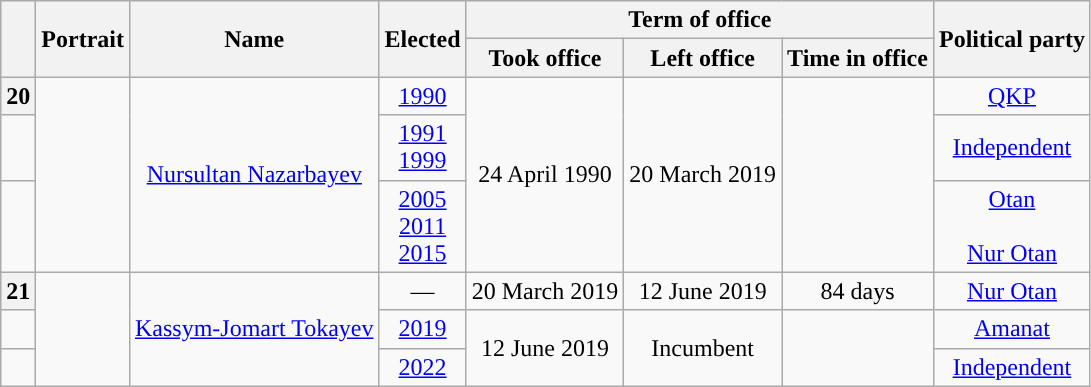<table class="wikitable" style="text-align:center">
<tr>
<th rowspan="2"></th>
<th rowspan="2">Portrait</th>
<th rowspan="2">Name<br></th>
<th rowspan="2">Elected</th>
<th colspan="3">Term of office</th>
<th rowspan="2">Political party</th>
</tr>
<tr>
<th>Took office</th>
<th>Left office</th>
<th>Time in office</th>
</tr>
<tr>
<th style="background:">20</th>
<td rowspan="3"></td>
<td rowspan="3"><a href='#'>Nursultan Nazarbayev</a><br></td>
<td><a href='#'>1990</a></td>
<td rowspan="3">24 April 1990</td>
<td rowspan="3">20 March 2019</td>
<td rowspan="3"></td>
<td><a href='#'>QKP</a><br></td>
</tr>
<tr>
<td style="background:"></td>
<td><a href='#'>1991</a><br><a href='#'>1999</a></td>
<td><a href='#'>Independent</a><br></td>
</tr>
<tr>
<td style="background:"></td>
<td><a href='#'>2005</a><br><a href='#'>2011</a><br><a href='#'>2015</a></td>
<td><a href='#'>Otan</a><br><br><a href='#'>Nur Otan</a></td>
</tr>
<tr>
<th style="background:">21</th>
<td rowspan="3"></td>
<td rowspan="3"><a href='#'>Kassym-Jomart Tokayev</a><br></td>
<td>—</td>
<td>20 March 2019</td>
<td>12 June 2019</td>
<td>84 days</td>
<td><a href='#'>Nur Otan</a><br></td>
</tr>
<tr>
<td style="background:"></td>
<td><a href='#'>2019</a></td>
<td rowspan="2">12 June 2019</td>
<td rowspan="2">Incumbent</td>
<td rowspan="2"></td>
<td><a href='#'>Amanat</a><br></td>
</tr>
<tr>
<td style="background:"></td>
<td><a href='#'>2022</a></td>
<td><a href='#'>Independent</a></td>
</tr>
</table>
